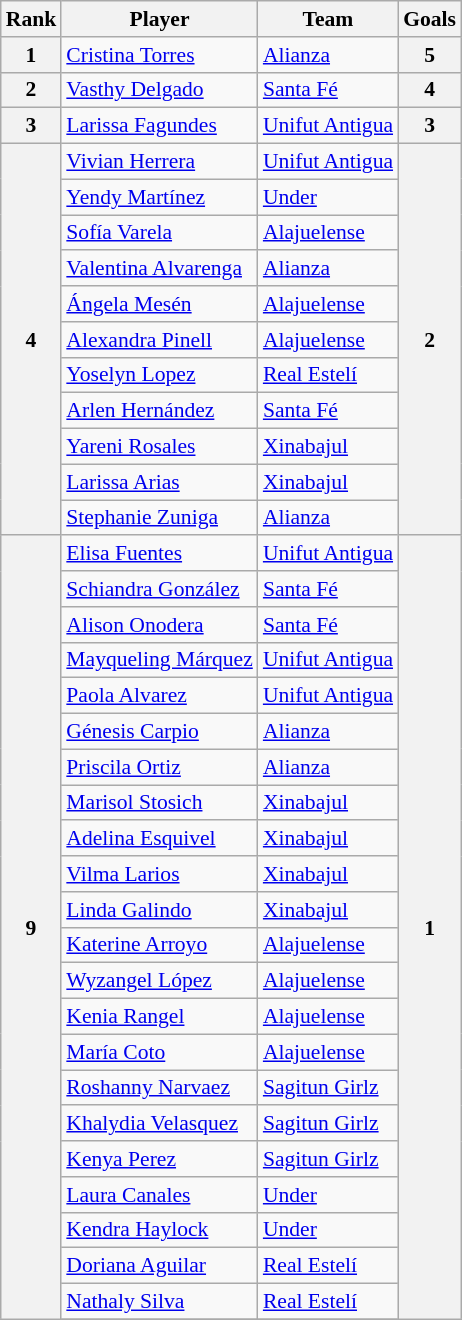<table class="wikitable" style="text-align:center; font-size:90%">
<tr>
<th>Rank</th>
<th>Player</th>
<th>Team</th>
<th>Goals</th>
</tr>
<tr>
<th rowspan=1>1</th>
<td align=left> <a href='#'>Cristina Torres</a></td>
<td align=left> <a href='#'>Alianza</a></td>
<th rowspan=1>5</th>
</tr>
<tr>
<th rowspan=1>2</th>
<td align=left> <a href='#'>Vasthy Delgado</a></td>
<td align=left> <a href='#'>Santa Fé</a></td>
<th rowspan=1>4</th>
</tr>
<tr>
<th rowspan=1>3</th>
<td align=left> <a href='#'>Larissa Fagundes</a></td>
<td align=left> <a href='#'>Unifut Antigua</a></td>
<th rowspan=1>3</th>
</tr>
<tr>
<th rowspan=11>4</th>
<td align=left> <a href='#'>Vivian Herrera</a></td>
<td align=left> <a href='#'>Unifut Antigua</a></td>
<th rowspan=11>2</th>
</tr>
<tr>
<td align=left> <a href='#'>Yendy Martínez</a></td>
<td align=left> <a href='#'>Under</a></td>
</tr>
<tr>
<td align=left> <a href='#'>Sofía Varela</a></td>
<td align=left> <a href='#'>Alajuelense</a></td>
</tr>
<tr>
<td align=left> <a href='#'>Valentina Alvarenga</a></td>
<td align=left> <a href='#'>Alianza</a></td>
</tr>
<tr>
<td align=left> <a href='#'>Ángela Mesén</a></td>
<td align=left> <a href='#'>Alajuelense</a></td>
</tr>
<tr>
<td align=left> <a href='#'>Alexandra Pinell</a></td>
<td align=left> <a href='#'>Alajuelense</a></td>
</tr>
<tr>
<td align=left> <a href='#'>Yoselyn Lopez</a></td>
<td align=left> <a href='#'>Real Estelí</a></td>
</tr>
<tr>
<td align=left> <a href='#'>Arlen Hernández</a></td>
<td align=left> <a href='#'>Santa Fé</a></td>
</tr>
<tr>
<td align=left> <a href='#'>Yareni Rosales</a></td>
<td align=left> <a href='#'>Xinabajul</a></td>
</tr>
<tr>
<td align=left> <a href='#'>Larissa Arias</a></td>
<td align=left> <a href='#'>Xinabajul</a></td>
</tr>
<tr>
<td align=left> <a href='#'>Stephanie Zuniga</a></td>
<td align=left> <a href='#'>Alianza</a></td>
</tr>
<tr>
<th rowspan=24>9</th>
<td align=left> <a href='#'>Elisa Fuentes</a></td>
<td align=left> <a href='#'>Unifut Antigua</a></td>
<th rowspan=24>1</th>
</tr>
<tr>
<td align=left> <a href='#'>Schiandra González</a></td>
<td align=left> <a href='#'>Santa Fé</a></td>
</tr>
<tr>
<td align=left> <a href='#'>Alison Onodera</a></td>
<td align=left> <a href='#'>Santa Fé</a></td>
</tr>
<tr>
<td align=left> <a href='#'>Mayqueling Márquez</a></td>
<td align=left> <a href='#'>Unifut Antigua</a></td>
</tr>
<tr>
<td align=left> <a href='#'>Paola Alvarez</a></td>
<td align=left> <a href='#'>Unifut Antigua</a></td>
</tr>
<tr>
<td align=left> <a href='#'>Génesis Carpio</a></td>
<td align=left> <a href='#'>Alianza</a></td>
</tr>
<tr>
<td align=left> <a href='#'>Priscila Ortiz</a></td>
<td align=left> <a href='#'>Alianza</a></td>
</tr>
<tr>
<td align=left> <a href='#'>Marisol Stosich</a></td>
<td align=left> <a href='#'>Xinabajul</a></td>
</tr>
<tr>
<td align=left> <a href='#'>Adelina Esquivel</a></td>
<td align=left> <a href='#'>Xinabajul</a></td>
</tr>
<tr>
<td align=left> <a href='#'>Vilma Larios</a></td>
<td align=left> <a href='#'>Xinabajul</a></td>
</tr>
<tr>
<td align=left> <a href='#'>Linda Galindo</a></td>
<td align=left> <a href='#'>Xinabajul</a></td>
</tr>
<tr>
<td align=left> <a href='#'>Katerine Arroyo</a></td>
<td align=left> <a href='#'>Alajuelense</a></td>
</tr>
<tr>
<td align=left> <a href='#'>Wyzangel López</a></td>
<td align=left> <a href='#'>Alajuelense</a></td>
</tr>
<tr>
<td align=left> <a href='#'>Kenia Rangel</a></td>
<td align=left> <a href='#'>Alajuelense</a></td>
</tr>
<tr>
<td align=left> <a href='#'>María Coto</a></td>
<td align=left> <a href='#'>Alajuelense</a></td>
</tr>
<tr>
<td align=left> <a href='#'>Roshanny Narvaez</a></td>
<td align=left> <a href='#'>Sagitun Girlz</a></td>
</tr>
<tr>
<td align=left> <a href='#'>Khalydia Velasquez</a></td>
<td align=left> <a href='#'>Sagitun Girlz</a></td>
</tr>
<tr>
<td align=left> <a href='#'>Kenya Perez</a></td>
<td align=left> <a href='#'>Sagitun Girlz</a></td>
</tr>
<tr>
<td align=left> <a href='#'>Laura Canales</a></td>
<td align=left> <a href='#'>Under</a></td>
</tr>
<tr>
<td align=left> <a href='#'>Kendra Haylock</a></td>
<td align=left> <a href='#'>Under</a></td>
</tr>
<tr>
<td align=left> <a href='#'>Doriana Aguilar</a></td>
<td align=left> <a href='#'>Real Estelí</a></td>
</tr>
<tr>
<td align=left> <a href='#'>Nathaly Silva</a></td>
<td align=left> <a href='#'>Real Estelí</a></td>
</tr>
<tr>
</tr>
</table>
